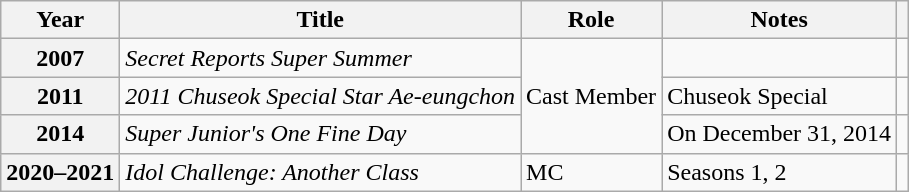<table class="wikitable plainrowheaders">
<tr>
<th scope="col">Year</th>
<th scope="col">Title</th>
<th scope="col">Role</th>
<th scope="col">Notes</th>
<th scope="col" class="unsortable"></th>
</tr>
<tr>
<th scope="row">2007</th>
<td><em>Secret Reports Super Summer</em></td>
<td rowspan="3">Cast Member</td>
<td></td>
<td></td>
</tr>
<tr>
<th scope="row">2011</th>
<td><em>2011 Chuseok Special Star Ae-eungchon</em></td>
<td>Chuseok Special</td>
<td></td>
</tr>
<tr>
<th scope="row">2014</th>
<td><em>Super Junior's One Fine Day</em></td>
<td>On December 31, 2014</td>
<td></td>
</tr>
<tr>
<th scope="row">2020–2021</th>
<td><em>Idol Challenge: Another Class</em></td>
<td>MC</td>
<td>Seasons 1, 2</td>
<td></td>
</tr>
</table>
